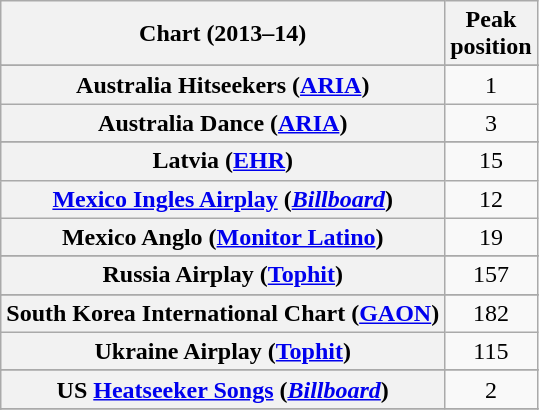<table class="wikitable sortable plainrowheaders" style="text-align:center">
<tr>
<th scope="col">Chart (2013–14)</th>
<th scope="col">Peak<br> position</th>
</tr>
<tr>
</tr>
<tr>
<th scope="row">Australia Hitseekers (<a href='#'>ARIA</a>)</th>
<td>1</td>
</tr>
<tr>
<th scope="row">Australia Dance (<a href='#'>ARIA</a>)</th>
<td>3</td>
</tr>
<tr>
</tr>
<tr>
</tr>
<tr>
</tr>
<tr>
</tr>
<tr>
</tr>
<tr>
</tr>
<tr>
</tr>
<tr>
</tr>
<tr>
</tr>
<tr>
</tr>
<tr>
<th scope="row">Latvia (<a href='#'>EHR</a>)</th>
<td>15</td>
</tr>
<tr>
<th scope="row"><a href='#'>Mexico Ingles Airplay</a> (<em><a href='#'>Billboard</a></em>)</th>
<td>12</td>
</tr>
<tr>
<th scope="row">Mexico Anglo (<a href='#'>Monitor Latino</a>)</th>
<td>19</td>
</tr>
<tr>
</tr>
<tr>
</tr>
<tr>
<th scope="row">Russia Airplay (<a href='#'>Tophit</a>)</th>
<td>157</td>
</tr>
<tr>
</tr>
<tr>
</tr>
<tr>
</tr>
<tr>
<th scope="row">South Korea International Chart (<a href='#'>GAON</a>)</th>
<td>182</td>
</tr>
<tr>
<th scope="row">Ukraine Airplay (<a href='#'>Tophit</a>)</th>
<td>115</td>
</tr>
<tr>
</tr>
<tr>
</tr>
<tr>
</tr>
<tr>
</tr>
<tr>
<th scope="row">US <a href='#'>Heatseeker Songs</a> (<em><a href='#'>Billboard</a></em>)</th>
<td>2</td>
</tr>
<tr>
</tr>
<tr>
</tr>
</table>
